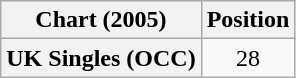<table class="wikitable plainrowheaders" style="text-align:center">
<tr>
<th>Chart (2005)</th>
<th>Position</th>
</tr>
<tr>
<th scope="row">UK Singles (OCC)</th>
<td>28</td>
</tr>
</table>
